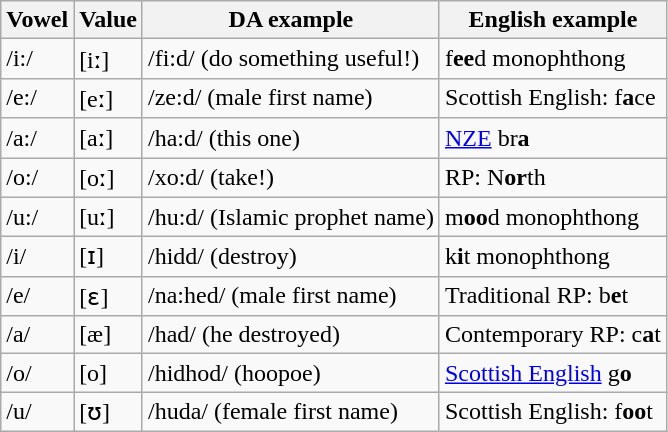<table class="wikitable">
<tr>
<th>Vowel</th>
<th>Value</th>
<th>DA example</th>
<th>English example</th>
</tr>
<tr>
<td>/i:/</td>
<td>[iː]</td>
<td>/fi:d/ (do something useful!)</td>
<td>f<strong>ee</strong>d monophthong</td>
</tr>
<tr>
<td>/e:/</td>
<td>[eː]</td>
<td>/ze:d/ (male first name)</td>
<td>Scottish English: f<strong>a</strong>ce</td>
</tr>
<tr>
<td>/a:/</td>
<td>[aː]</td>
<td>/ha:d/ (this one)</td>
<td><a href='#'>NZE</a> br<strong>a</strong></td>
</tr>
<tr>
<td>/o:/</td>
<td>[oː]</td>
<td>/xo:d/ (take!)</td>
<td>RP: N<strong>or</strong>th</td>
</tr>
<tr>
<td>/u:/</td>
<td>[uː]</td>
<td>/hu:d/ (Islamic prophet name)</td>
<td>m<strong>oo</strong>d monophthong</td>
</tr>
<tr>
<td>/i/</td>
<td>[ɪ]</td>
<td>/hidd/ (destroy)</td>
<td>k<strong>i</strong>t monophthong</td>
</tr>
<tr>
<td>/e/</td>
<td>[ɛ]</td>
<td>/na:hed/ (male first name)</td>
<td>Traditional RP: b<strong>e</strong>t</td>
</tr>
<tr>
<td>/a/</td>
<td>[æ]</td>
<td>/had/ (he destroyed)</td>
<td>Contemporary RP: c<strong>a</strong>t</td>
</tr>
<tr>
<td>/o/</td>
<td>[o]</td>
<td>/hidhod/ (hoopoe)</td>
<td><a href='#'>Scottish English</a> g<strong>o</strong></td>
</tr>
<tr>
<td>/u/</td>
<td>[ʊ]</td>
<td>/huda/ (female first name)</td>
<td>Scottish English: f<strong>oo</strong>t</td>
</tr>
</table>
